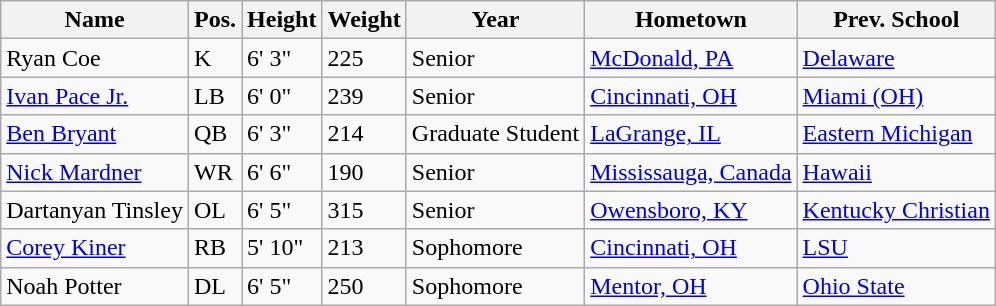<table class="wikitable sortable">
<tr>
<th>Name</th>
<th>Pos.</th>
<th>Height</th>
<th>Weight</th>
<th>Year</th>
<th>Hometown</th>
<th class="unsortable">Prev. School</th>
</tr>
<tr>
<td>Ryan Coe</td>
<td>K</td>
<td>6' 3"</td>
<td>225</td>
<td>Senior</td>
<td><a href='#'>McDonald, PA</a></td>
<td><a href='#'>Delaware</a></td>
</tr>
<tr>
<td><a href='#'>Ivan Pace Jr.</a></td>
<td>LB</td>
<td>6' 0"</td>
<td>239</td>
<td>Senior</td>
<td><a href='#'>Cincinnati, OH</a></td>
<td><a href='#'>Miami (OH)</a></td>
</tr>
<tr>
<td><a href='#'>Ben Bryant</a></td>
<td>QB</td>
<td>6' 3"</td>
<td>214</td>
<td>Graduate Student</td>
<td><a href='#'>LaGrange, IL</a></td>
<td><a href='#'>Eastern Michigan</a></td>
</tr>
<tr>
<td><a href='#'>Nick Mardner</a></td>
<td>WR</td>
<td>6' 6"</td>
<td>190</td>
<td> Senior</td>
<td><a href='#'>Mississauga, Canada</a></td>
<td><a href='#'>Hawaii</a></td>
</tr>
<tr>
<td>Dartanyan Tinsley</td>
<td>OL</td>
<td>6' 5"</td>
<td>315</td>
<td>Senior</td>
<td><a href='#'>Owensboro, KY</a></td>
<td><a href='#'>Kentucky Christian</a></td>
</tr>
<tr>
<td><a href='#'>Corey Kiner</a></td>
<td>RB</td>
<td>5' 10"</td>
<td>213</td>
<td>Sophomore</td>
<td><a href='#'>Cincinnati, OH</a></td>
<td><a href='#'>LSU</a></td>
</tr>
<tr>
<td>Noah Potter</td>
<td>DL</td>
<td>6' 5"</td>
<td>250</td>
<td>Sophomore</td>
<td><a href='#'>Mentor, OH</a></td>
<td><a href='#'>Ohio State</a></td>
</tr>
</table>
